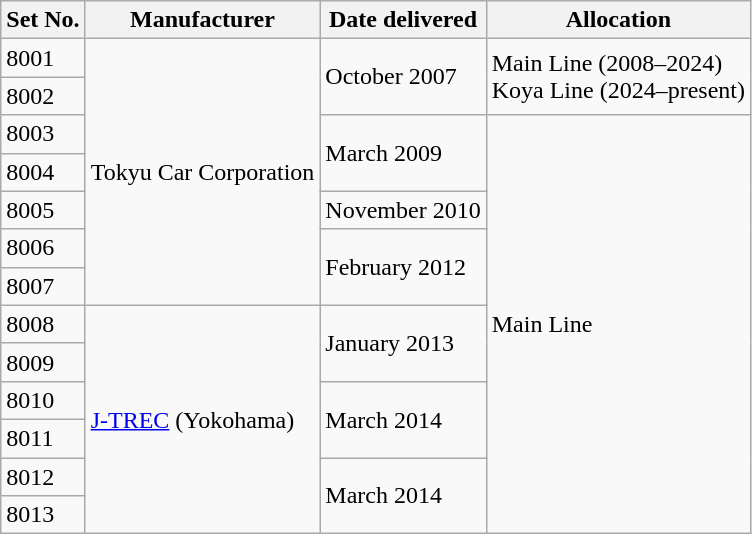<table class="wikitable">
<tr>
<th>Set No.</th>
<th>Manufacturer</th>
<th>Date delivered</th>
<th>Allocation</th>
</tr>
<tr>
<td>8001</td>
<td rowspan="7">Tokyu Car Corporation</td>
<td rowspan="2">October 2007</td>
<td rowspan="2"> Main Line (2008–2024) <br>  Koya Line (2024–present)</td>
</tr>
<tr>
<td>8002</td>
</tr>
<tr>
<td>8003</td>
<td rowspan="2">March 2009</td>
<td rowspan="11"> Main Line</td>
</tr>
<tr>
<td>8004</td>
</tr>
<tr>
<td>8005</td>
<td>November 2010</td>
</tr>
<tr>
<td>8006</td>
<td rowspan="2">February 2012</td>
</tr>
<tr>
<td>8007</td>
</tr>
<tr>
<td>8008</td>
<td rowspan="6"><a href='#'>J-TREC</a> (Yokohama)</td>
<td rowspan="2">January 2013</td>
</tr>
<tr>
<td>8009</td>
</tr>
<tr>
<td>8010</td>
<td rowspan="2">March 2014</td>
</tr>
<tr>
<td>8011</td>
</tr>
<tr>
<td>8012</td>
<td rowspan="2">March 2014</td>
</tr>
<tr>
<td>8013</td>
</tr>
</table>
